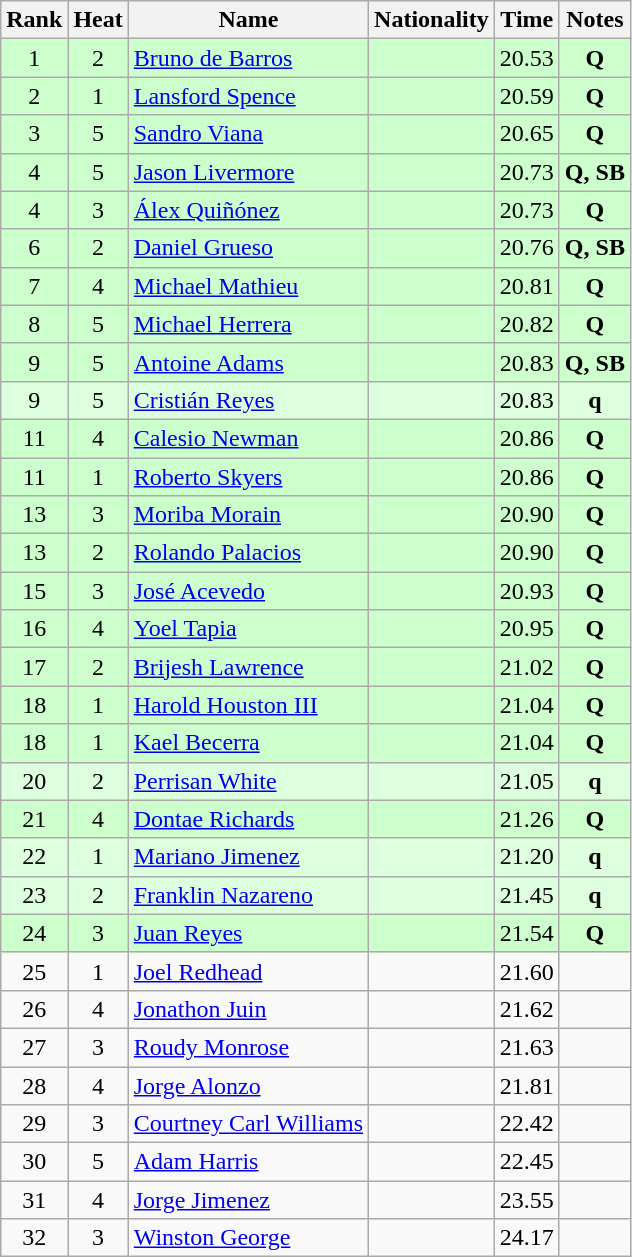<table class="wikitable sortable" style="text-align:center">
<tr>
<th>Rank</th>
<th>Heat</th>
<th>Name</th>
<th>Nationality</th>
<th>Time</th>
<th>Notes</th>
</tr>
<tr bgcolor=ccffcc>
<td>1</td>
<td>2</td>
<td align=left><a href='#'>Bruno de Barros</a></td>
<td align=left></td>
<td>20.53</td>
<td><strong>Q</strong></td>
</tr>
<tr bgcolor=ccffcc>
<td>2</td>
<td>1</td>
<td align=left><a href='#'>Lansford Spence</a></td>
<td align=left></td>
<td>20.59</td>
<td><strong>Q</strong></td>
</tr>
<tr bgcolor=ccffcc>
<td>3</td>
<td>5</td>
<td align=left><a href='#'>Sandro Viana</a></td>
<td align=left></td>
<td>20.65</td>
<td><strong>Q</strong></td>
</tr>
<tr bgcolor=ccffcc>
<td>4</td>
<td>5</td>
<td align=left><a href='#'>Jason Livermore</a></td>
<td align=left></td>
<td>20.73</td>
<td><strong>Q, SB</strong></td>
</tr>
<tr bgcolor=ccffcc>
<td>4</td>
<td>3</td>
<td align=left><a href='#'>Álex Quiñónez</a></td>
<td align=left></td>
<td>20.73</td>
<td><strong>Q</strong></td>
</tr>
<tr bgcolor=ccffcc>
<td>6</td>
<td>2</td>
<td align=left><a href='#'>Daniel Grueso</a></td>
<td align=left></td>
<td>20.76</td>
<td><strong>Q, SB</strong></td>
</tr>
<tr bgcolor=ccffcc>
<td>7</td>
<td>4</td>
<td align=left><a href='#'>Michael Mathieu</a></td>
<td align=left></td>
<td>20.81</td>
<td><strong>Q</strong></td>
</tr>
<tr bgcolor=ccffcc>
<td>8</td>
<td>5</td>
<td align=left><a href='#'>Michael Herrera</a></td>
<td align=left></td>
<td>20.82</td>
<td><strong>Q</strong></td>
</tr>
<tr bgcolor=ccffcc>
<td>9</td>
<td>5</td>
<td align=left><a href='#'>Antoine Adams</a></td>
<td align=left></td>
<td>20.83</td>
<td><strong>Q, SB</strong></td>
</tr>
<tr bgcolor=ddffdd>
<td>9</td>
<td>5</td>
<td align=left><a href='#'>Cristián Reyes</a></td>
<td align=left></td>
<td>20.83</td>
<td><strong>q</strong></td>
</tr>
<tr bgcolor=ccffcc>
<td>11</td>
<td>4</td>
<td align=left><a href='#'>Calesio Newman</a></td>
<td align=left></td>
<td>20.86</td>
<td><strong>Q</strong></td>
</tr>
<tr bgcolor=ccffcc>
<td>11</td>
<td>1</td>
<td align=left><a href='#'>Roberto Skyers</a></td>
<td align=left></td>
<td>20.86</td>
<td><strong>Q</strong></td>
</tr>
<tr bgcolor=ccffcc>
<td>13</td>
<td>3</td>
<td align=left><a href='#'>Moriba Morain</a></td>
<td align=left></td>
<td>20.90</td>
<td><strong>Q</strong></td>
</tr>
<tr bgcolor=ccffcc>
<td>13</td>
<td>2</td>
<td align=left><a href='#'>Rolando Palacios</a></td>
<td align=left></td>
<td>20.90</td>
<td><strong>Q</strong></td>
</tr>
<tr bgcolor=ccffcc>
<td>15</td>
<td>3</td>
<td align=left><a href='#'>José Acevedo</a></td>
<td align=left></td>
<td>20.93</td>
<td><strong>Q</strong></td>
</tr>
<tr bgcolor=ccffcc>
<td>16</td>
<td>4</td>
<td align=left><a href='#'>Yoel Tapia</a></td>
<td align=left></td>
<td>20.95</td>
<td><strong>Q</strong></td>
</tr>
<tr bgcolor=ccffcc>
<td>17</td>
<td>2</td>
<td align=left><a href='#'>Brijesh Lawrence</a></td>
<td align=left></td>
<td>21.02</td>
<td><strong>Q</strong></td>
</tr>
<tr bgcolor=ccffcc>
<td>18</td>
<td>1</td>
<td align=left><a href='#'>Harold Houston III</a></td>
<td align=left></td>
<td>21.04</td>
<td><strong>Q</strong></td>
</tr>
<tr bgcolor=ccffcc>
<td>18</td>
<td>1</td>
<td align=left><a href='#'>Kael Becerra</a></td>
<td align=left></td>
<td>21.04</td>
<td><strong>Q</strong></td>
</tr>
<tr bgcolor=ddffdd>
<td>20</td>
<td>2</td>
<td align=left><a href='#'>Perrisan White</a></td>
<td align=left></td>
<td>21.05</td>
<td><strong>q</strong></td>
</tr>
<tr bgcolor=ccffcc>
<td>21</td>
<td>4</td>
<td align=left><a href='#'>Dontae Richards</a></td>
<td align=left></td>
<td>21.26</td>
<td><strong>Q</strong></td>
</tr>
<tr bgcolor=ddffdd>
<td>22</td>
<td>1</td>
<td align=left><a href='#'>Mariano Jimenez</a></td>
<td align=left></td>
<td>21.20</td>
<td><strong>q</strong></td>
</tr>
<tr bgcolor=ddffdd>
<td>23</td>
<td>2</td>
<td align=left><a href='#'>Franklin Nazareno</a></td>
<td align=left></td>
<td>21.45</td>
<td><strong>q</strong></td>
</tr>
<tr bgcolor=ccffcc>
<td>24</td>
<td>3</td>
<td align=left><a href='#'>Juan Reyes</a></td>
<td align=left></td>
<td>21.54</td>
<td><strong>Q</strong></td>
</tr>
<tr>
<td>25</td>
<td>1</td>
<td align=left><a href='#'>Joel Redhead</a></td>
<td align=left></td>
<td>21.60</td>
<td></td>
</tr>
<tr>
<td>26</td>
<td>4</td>
<td align=left><a href='#'>Jonathon Juin</a></td>
<td align=left></td>
<td>21.62</td>
<td></td>
</tr>
<tr>
<td>27</td>
<td>3</td>
<td align=left><a href='#'>Roudy Monrose</a></td>
<td align=left></td>
<td>21.63</td>
<td></td>
</tr>
<tr>
<td>28</td>
<td>4</td>
<td align=left><a href='#'>Jorge Alonzo</a></td>
<td align=left></td>
<td>21.81</td>
<td></td>
</tr>
<tr>
<td>29</td>
<td>3</td>
<td align=left><a href='#'>Courtney Carl Williams</a></td>
<td align=left></td>
<td>22.42</td>
<td></td>
</tr>
<tr>
<td>30</td>
<td>5</td>
<td align=left><a href='#'>Adam Harris</a></td>
<td align=left></td>
<td>22.45</td>
<td></td>
</tr>
<tr>
<td>31</td>
<td>4</td>
<td align=left><a href='#'>Jorge Jimenez</a></td>
<td align=left></td>
<td>23.55</td>
<td></td>
</tr>
<tr>
<td>32</td>
<td>3</td>
<td align=left><a href='#'>Winston George</a></td>
<td align=left></td>
<td>24.17</td>
<td></td>
</tr>
</table>
